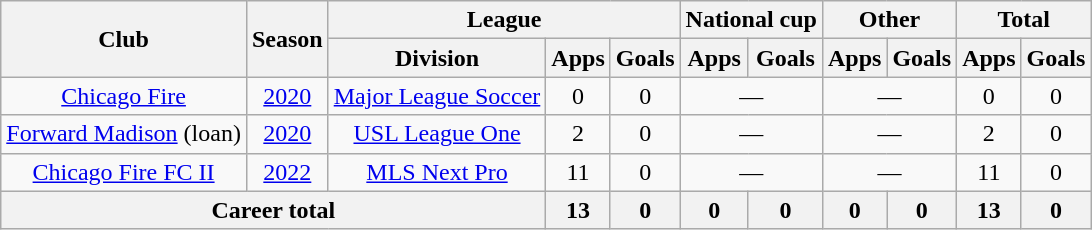<table class=wikitable style=text-align:center>
<tr>
<th rowspan=2>Club</th>
<th rowspan=2>Season</th>
<th colspan=3>League</th>
<th colspan=2>National cup</th>
<th colspan=2>Other</th>
<th colspan=2>Total</th>
</tr>
<tr>
<th>Division</th>
<th>Apps</th>
<th>Goals</th>
<th>Apps</th>
<th>Goals</th>
<th>Apps</th>
<th>Goals</th>
<th>Apps</th>
<th>Goals</th>
</tr>
<tr>
<td rowspan=1><a href='#'>Chicago Fire</a></td>
<td><a href='#'>2020</a></td>
<td><a href='#'>Major League Soccer</a></td>
<td>0</td>
<td>0</td>
<td colspan=2>—</td>
<td colspan=2>—</td>
<td>0</td>
<td>0</td>
</tr>
<tr>
<td><a href='#'>Forward Madison</a> (loan)</td>
<td><a href='#'>2020</a></td>
<td><a href='#'>USL League One</a></td>
<td>2</td>
<td>0</td>
<td colspan=2>—</td>
<td colspan=2>—</td>
<td>2</td>
<td>0</td>
</tr>
<tr>
<td rowspan=1><a href='#'>Chicago Fire FC II</a></td>
<td><a href='#'>2022</a></td>
<td><a href='#'>MLS Next Pro</a></td>
<td>11</td>
<td>0</td>
<td colspan=2>—</td>
<td colspan=2>—</td>
<td>11</td>
<td>0</td>
</tr>
<tr>
<th colspan=3>Career total</th>
<th>13</th>
<th>0</th>
<th>0</th>
<th>0</th>
<th>0</th>
<th>0</th>
<th>13</th>
<th>0</th>
</tr>
</table>
